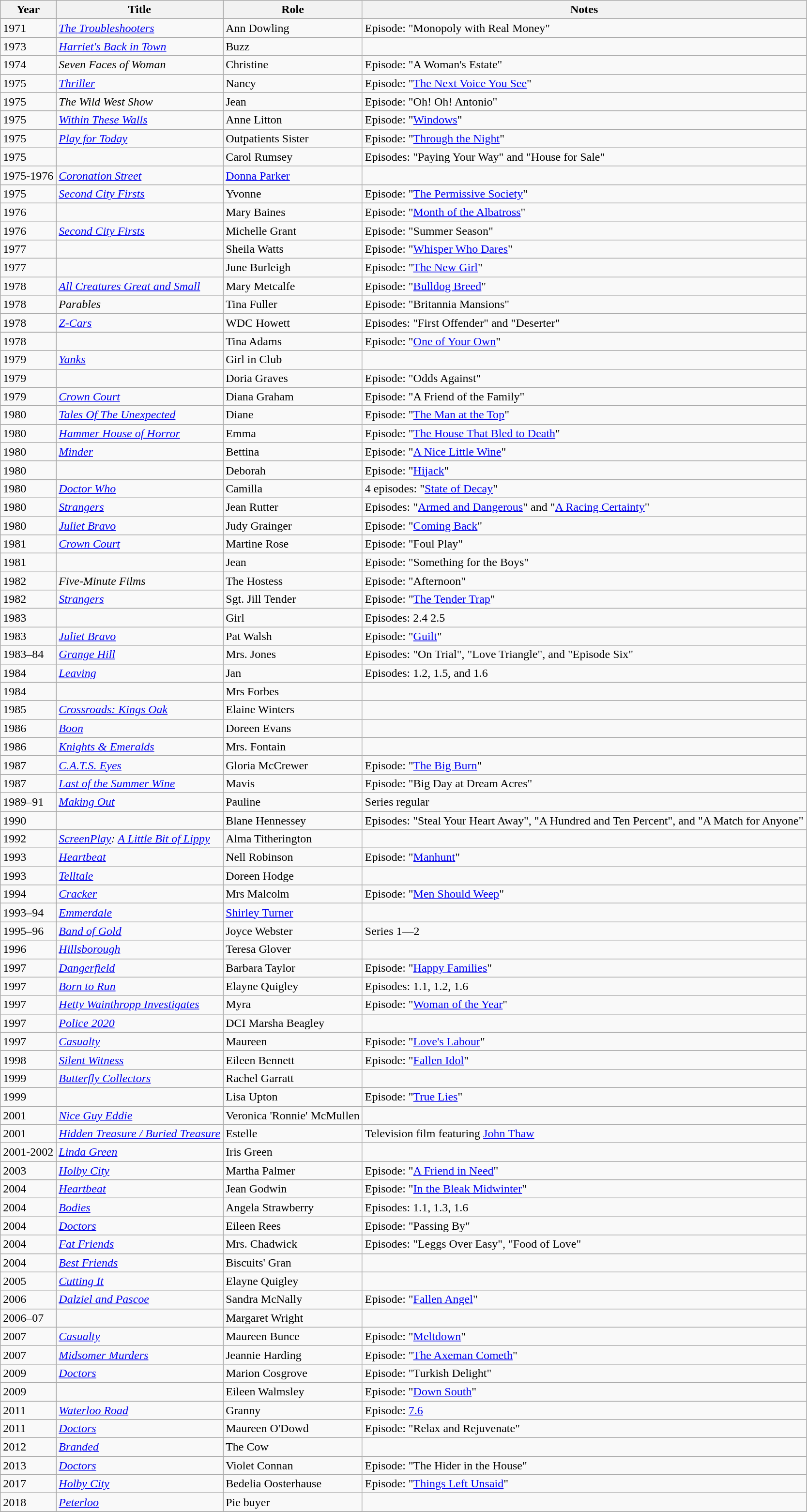<table class="wikitable sortable">
<tr>
<th>Year</th>
<th>Title</th>
<th>Role</th>
<th class="unsortable">Notes</th>
</tr>
<tr>
<td>1971</td>
<td><em><a href='#'>The Troubleshooters</a></em></td>
<td>Ann Dowling</td>
<td>Episode: "Monopoly with Real Money"</td>
</tr>
<tr>
<td>1973</td>
<td><em><a href='#'>Harriet's Back in Town</a></em></td>
<td>Buzz</td>
<td></td>
</tr>
<tr>
<td>1974</td>
<td><em>Seven Faces of Woman</em></td>
<td>Christine</td>
<td>Episode: "A Woman's Estate"</td>
</tr>
<tr>
<td>1975</td>
<td><em><a href='#'>Thriller</a></em></td>
<td>Nancy</td>
<td>Episode: "<a href='#'>The Next Voice You See</a>"</td>
</tr>
<tr>
<td>1975</td>
<td><em>The Wild West Show</em></td>
<td>Jean</td>
<td>Episode: "Oh! Oh! Antonio"</td>
</tr>
<tr>
<td>1975</td>
<td><em><a href='#'>Within These Walls</a></em></td>
<td>Anne Litton</td>
<td>Episode: "<a href='#'>Windows</a>"</td>
</tr>
<tr>
<td>1975</td>
<td><em><a href='#'>Play for Today</a></em></td>
<td>Outpatients Sister</td>
<td>Episode: "<a href='#'>Through the Night</a>"</td>
</tr>
<tr>
<td>1975</td>
<td><em></em></td>
<td>Carol Rumsey</td>
<td>Episodes: "Paying Your Way" and "House for Sale"</td>
</tr>
<tr>
<td>1975-1976</td>
<td><em><a href='#'>Coronation Street</a></em></td>
<td><a href='#'>Donna Parker</a></td>
<td></td>
</tr>
<tr>
<td>1975</td>
<td><em><a href='#'>Second City Firsts</a></em></td>
<td>Yvonne</td>
<td>Episode: "<a href='#'>The Permissive Society</a>" </td>
</tr>
<tr>
<td>1976</td>
<td><em></em></td>
<td>Mary Baines</td>
<td>Episode: "<a href='#'>Month of the Albatross</a>"</td>
</tr>
<tr>
<td>1976</td>
<td><em><a href='#'>Second City Firsts</a></em></td>
<td>Michelle Grant</td>
<td>Episode: "Summer Season"</td>
</tr>
<tr>
<td>1977</td>
<td><em></em></td>
<td>Sheila Watts</td>
<td>Episode: "<a href='#'>Whisper Who Dares</a>"</td>
</tr>
<tr>
<td>1977</td>
<td><em></em></td>
<td>June Burleigh</td>
<td>Episode: "<a href='#'>The New Girl</a>"</td>
</tr>
<tr>
<td>1978</td>
<td><em><a href='#'>All Creatures Great and Small</a></em></td>
<td>Mary Metcalfe</td>
<td>Episode: "<a href='#'>Bulldog Breed</a>"</td>
</tr>
<tr>
<td>1978</td>
<td><em>Parables</em></td>
<td>Tina Fuller</td>
<td>Episode: "Britannia Mansions"</td>
</tr>
<tr>
<td>1978</td>
<td><em><a href='#'>Z-Cars</a></em></td>
<td>WDC Howett</td>
<td>Episodes: "First Offender" and "Deserter"</td>
</tr>
<tr>
</tr>
<tr>
<td>1978</td>
<td><em></em></td>
<td>Tina Adams</td>
<td>Episode: "<a href='#'>One of Your Own</a>"</td>
</tr>
<tr>
<td>1979</td>
<td><em><a href='#'>Yanks</a></em></td>
<td>Girl in Club</td>
<td></td>
</tr>
<tr>
<td>1979</td>
<td><em></em></td>
<td>Doria Graves</td>
<td>Episode: "Odds Against"</td>
</tr>
<tr>
<td>1979</td>
<td><em><a href='#'>Crown Court</a></em></td>
<td>Diana Graham</td>
<td>Episode: "A Friend of the Family"</td>
</tr>
<tr>
<td>1980</td>
<td><em><a href='#'>Tales Of The Unexpected</a></em></td>
<td>Diane</td>
<td>Episode: "<a href='#'>The Man at the Top</a>"</td>
</tr>
<tr>
<td>1980</td>
<td><em><a href='#'>Hammer House of Horror</a></em></td>
<td>Emma</td>
<td>Episode: "<a href='#'>The House That Bled to Death</a>"</td>
</tr>
<tr>
<td>1980</td>
<td><em><a href='#'>Minder</a></em></td>
<td>Bettina</td>
<td>Episode: "<a href='#'>A Nice Little Wine</a>"</td>
</tr>
<tr>
<td>1980</td>
<td><em></em></td>
<td>Deborah</td>
<td>Episode: "<a href='#'>Hijack</a>"</td>
</tr>
<tr>
<td>1980</td>
<td><em><a href='#'>Doctor Who</a></em></td>
<td>Camilla</td>
<td>4 episodes: "<a href='#'>State of Decay</a>"</td>
</tr>
<tr>
<td>1980</td>
<td><em><a href='#'>Strangers</a></em></td>
<td>Jean Rutter</td>
<td>Episodes: "<a href='#'>Armed and Dangerous</a>" and "<a href='#'>A Racing Certainty</a>"</td>
</tr>
<tr>
<td>1980</td>
<td><em><a href='#'>Juliet Bravo</a></em></td>
<td>Judy Grainger</td>
<td>Episode: "<a href='#'>Coming Back</a>"</td>
</tr>
<tr>
<td>1981</td>
<td><em><a href='#'>Crown Court</a></em></td>
<td>Martine Rose</td>
<td>Episode: "Foul Play"</td>
</tr>
<tr>
<td>1981</td>
<td><em></em></td>
<td>Jean</td>
<td>Episode: "Something for the Boys"</td>
</tr>
<tr>
<td>1982</td>
<td><em>Five-Minute Films</em></td>
<td>The Hostess</td>
<td>Episode: "Afternoon"</td>
</tr>
<tr>
<td>1982</td>
<td><em><a href='#'>Strangers</a></em></td>
<td>Sgt. Jill Tender</td>
<td>Episode: "<a href='#'>The Tender Trap</a>"</td>
</tr>
<tr>
<td>1983</td>
<td><em></em></td>
<td>Girl</td>
<td>Episodes: 2.4 2.5</td>
</tr>
<tr>
<td>1983</td>
<td><em><a href='#'>Juliet Bravo</a></em></td>
<td>Pat Walsh</td>
<td>Episode: "<a href='#'>Guilt</a>"</td>
</tr>
<tr>
<td>1983–84</td>
<td><em><a href='#'>Grange Hill</a></em></td>
<td>Mrs. Jones</td>
<td>Episodes: "On Trial", "Love Triangle", and "Episode Six"</td>
</tr>
<tr>
<td>1984</td>
<td><em><a href='#'>Leaving</a></em></td>
<td>Jan</td>
<td>Episodes: 1.2, 1.5, and 1.6</td>
</tr>
<tr>
<td>1984</td>
<td><em></em></td>
<td>Mrs Forbes</td>
<td></td>
</tr>
<tr>
<td>1985</td>
<td><em><a href='#'>Crossroads: Kings Oak</a></em></td>
<td>Elaine Winters</td>
<td></td>
</tr>
<tr>
<td>1986</td>
<td><em><a href='#'>Boon</a></em></td>
<td>Doreen Evans</td>
<td></td>
</tr>
<tr>
<td>1986</td>
<td><em><a href='#'>Knights & Emeralds</a></em></td>
<td>Mrs. Fontain</td>
<td></td>
</tr>
<tr>
<td>1987</td>
<td><em><a href='#'>C.A.T.S. Eyes</a></em></td>
<td>Gloria McCrewer</td>
<td>Episode: "<a href='#'>The Big Burn</a>"</td>
</tr>
<tr>
<td>1987</td>
<td><em><a href='#'>Last of the Summer Wine</a></em></td>
<td>Mavis</td>
<td>Episode: "Big Day at Dream Acres"</td>
</tr>
<tr>
<td>1989–91</td>
<td><em><a href='#'>Making Out</a></em></td>
<td>Pauline</td>
<td>Series regular</td>
</tr>
<tr>
<td>1990</td>
<td><em></em></td>
<td>Blane Hennessey</td>
<td>Episodes: "Steal Your Heart Away", "A Hundred and Ten Percent", and "A Match for Anyone"</td>
</tr>
<tr>
<td>1992</td>
<td><em><a href='#'>ScreenPlay</a>: <a href='#'>A Little Bit of Lippy</a></em></td>
<td>Alma Titherington</td>
<td></td>
</tr>
<tr>
<td>1993</td>
<td><em><a href='#'>Heartbeat</a></em></td>
<td>Nell Robinson</td>
<td>Episode: "<a href='#'>Manhunt</a>"</td>
</tr>
<tr>
<td>1993</td>
<td><em><a href='#'>Telltale</a></em></td>
<td>Doreen Hodge</td>
<td></td>
</tr>
<tr>
<td>1994</td>
<td><em><a href='#'>Cracker</a></em></td>
<td>Mrs Malcolm</td>
<td>Episode: "<a href='#'>Men Should Weep</a>"</td>
</tr>
<tr>
<td>1993–94</td>
<td><em><a href='#'>Emmerdale</a></em></td>
<td><a href='#'>Shirley Turner</a></td>
<td></td>
</tr>
<tr>
<td>1995–96</td>
<td><em><a href='#'>Band of Gold</a></em></td>
<td>Joyce Webster</td>
<td>Series 1—2</td>
</tr>
<tr>
<td>1996</td>
<td><em><a href='#'>Hillsborough</a></em></td>
<td>Teresa Glover</td>
<td></td>
</tr>
<tr>
<td>1997</td>
<td><em><a href='#'>Dangerfield</a></em></td>
<td>Barbara Taylor</td>
<td>Episode: "<a href='#'>Happy Families</a>"</td>
</tr>
<tr>
<td>1997</td>
<td><em><a href='#'>Born to Run</a></em></td>
<td>Elayne Quigley</td>
<td>Episodes: 1.1, 1.2, 1.6</td>
</tr>
<tr>
<td>1997</td>
<td><em><a href='#'>Hetty Wainthropp Investigates</a></em></td>
<td>Myra</td>
<td>Episode: "<a href='#'>Woman of the Year</a>"</td>
</tr>
<tr>
<td>1997</td>
<td><em><a href='#'>Police 2020</a></em></td>
<td>DCI Marsha Beagley</td>
<td></td>
</tr>
<tr>
<td>1997</td>
<td><em><a href='#'>Casualty</a></em></td>
<td>Maureen</td>
<td>Episode: "<a href='#'>Love's Labour</a>"</td>
</tr>
<tr>
<td>1998</td>
<td><em><a href='#'>Silent Witness</a></em></td>
<td>Eileen Bennett</td>
<td>Episode: "<a href='#'>Fallen Idol</a>"</td>
</tr>
<tr>
<td>1999</td>
<td><em><a href='#'>Butterfly Collectors</a></em></td>
<td>Rachel Garratt</td>
<td></td>
</tr>
<tr>
<td>1999</td>
<td><em></em></td>
<td>Lisa Upton</td>
<td>Episode: "<a href='#'>True Lies</a>"</td>
</tr>
<tr>
<td>2001</td>
<td><em><a href='#'>Nice Guy Eddie</a></em></td>
<td>Veronica 'Ronnie' McMullen</td>
<td></td>
</tr>
<tr>
<td>2001</td>
<td><em><a href='#'>Hidden Treasure / Buried Treasure</a></em></td>
<td>Estelle</td>
<td>Television film featuring <a href='#'>John Thaw</a></td>
</tr>
<tr>
<td>2001-2002</td>
<td><em><a href='#'>Linda Green</a></em></td>
<td>Iris Green</td>
<td></td>
</tr>
<tr>
<td>2003</td>
<td><em><a href='#'>Holby City</a></em></td>
<td>Martha Palmer</td>
<td>Episode: "<a href='#'>A Friend in Need</a>"</td>
</tr>
<tr>
<td>2004</td>
<td><em><a href='#'>Heartbeat</a></em></td>
<td>Jean Godwin</td>
<td>Episode: "<a href='#'>In the Bleak Midwinter</a>"</td>
</tr>
<tr>
<td>2004</td>
<td><em><a href='#'>Bodies</a></em></td>
<td>Angela Strawberry</td>
<td>Episodes: 1.1, 1.3, 1.6</td>
</tr>
<tr>
<td>2004</td>
<td><em><a href='#'>Doctors</a></em></td>
<td>Eileen Rees</td>
<td>Episode: "Passing By"</td>
</tr>
<tr>
<td>2004</td>
<td><em><a href='#'>Fat Friends</a></em></td>
<td>Mrs. Chadwick</td>
<td>Episodes: "Leggs Over Easy", "Food of Love"</td>
</tr>
<tr>
<td>2004</td>
<td><em><a href='#'>Best Friends</a></em></td>
<td>Biscuits' Gran</td>
<td></td>
</tr>
<tr>
<td>2005</td>
<td><em><a href='#'>Cutting It</a></em></td>
<td>Elayne Quigley</td>
<td></td>
</tr>
<tr>
<td>2006</td>
<td><em><a href='#'>Dalziel and Pascoe</a></em></td>
<td>Sandra McNally</td>
<td>Episode: "<a href='#'>Fallen Angel</a>"</td>
</tr>
<tr>
<td>2006–07</td>
<td><em></em></td>
<td>Margaret Wright</td>
<td></td>
</tr>
<tr>
<td>2007</td>
<td><em><a href='#'>Casualty</a></em></td>
<td>Maureen Bunce</td>
<td>Episode: "<a href='#'>Meltdown</a>"</td>
</tr>
<tr>
<td>2007</td>
<td><em><a href='#'>Midsomer Murders</a></em></td>
<td>Jeannie Harding</td>
<td>Episode: "<a href='#'>The Axeman Cometh</a>"</td>
</tr>
<tr>
<td>2009</td>
<td><em><a href='#'>Doctors</a></em></td>
<td>Marion Cosgrove</td>
<td>Episode: "Turkish Delight"</td>
</tr>
<tr>
<td>2009</td>
<td><em></em></td>
<td>Eileen Walmsley</td>
<td>Episode: "<a href='#'>Down South</a>"</td>
</tr>
<tr>
<td>2011</td>
<td><em><a href='#'>Waterloo Road</a></em></td>
<td>Granny</td>
<td>Episode: <a href='#'>7.6</a></td>
</tr>
<tr>
<td>2011</td>
<td><em><a href='#'>Doctors</a></em></td>
<td>Maureen O'Dowd</td>
<td>Episode: "Relax and Rejuvenate"</td>
</tr>
<tr>
<td>2012</td>
<td><em><a href='#'>Branded</a></em></td>
<td>The Cow</td>
<td></td>
</tr>
<tr>
<td>2013</td>
<td><em><a href='#'>Doctors</a></em></td>
<td>Violet Connan</td>
<td>Episode: "The Hider in the House"</td>
</tr>
<tr>
<td>2017</td>
<td><em><a href='#'>Holby City</a></em></td>
<td>Bedelia Oosterhause</td>
<td>Episode: "<a href='#'>Things Left Unsaid</a>"</td>
</tr>
<tr>
<td>2018</td>
<td><em><a href='#'>Peterloo</a></em></td>
<td>Pie buyer</td>
<td><br></td>
</tr>
<tr>
</tr>
</table>
